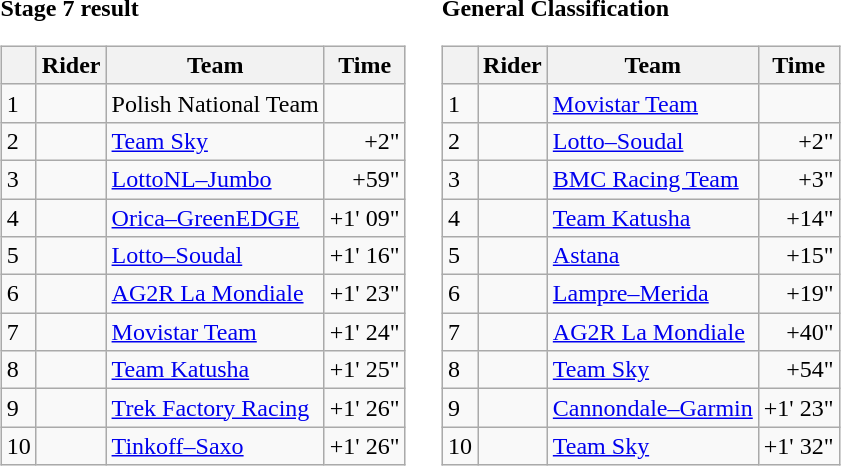<table>
<tr>
<td><strong>Stage 7 result</strong><br><table class="wikitable">
<tr>
<th></th>
<th>Rider</th>
<th>Team</th>
<th>Time</th>
</tr>
<tr>
<td>1</td>
<td></td>
<td>Polish National Team</td>
<td align="right"></td>
</tr>
<tr>
<td>2</td>
<td></td>
<td><a href='#'>Team Sky</a></td>
<td align="right">+2"</td>
</tr>
<tr>
<td>3</td>
<td></td>
<td><a href='#'>LottoNL–Jumbo</a></td>
<td align="right">+59"</td>
</tr>
<tr>
<td>4</td>
<td></td>
<td><a href='#'>Orica–GreenEDGE</a></td>
<td align="right">+1' 09"</td>
</tr>
<tr>
<td>5</td>
<td></td>
<td><a href='#'>Lotto–Soudal</a></td>
<td align="right">+1' 16"</td>
</tr>
<tr>
<td>6</td>
<td></td>
<td><a href='#'>AG2R La Mondiale</a></td>
<td align="right">+1' 23"</td>
</tr>
<tr>
<td>7</td>
<td></td>
<td><a href='#'>Movistar Team</a></td>
<td align="right">+1' 24"</td>
</tr>
<tr>
<td>8</td>
<td></td>
<td><a href='#'>Team Katusha</a></td>
<td align="right">+1' 25"</td>
</tr>
<tr>
<td>9</td>
<td></td>
<td><a href='#'>Trek Factory Racing</a></td>
<td align="right">+1' 26"</td>
</tr>
<tr>
<td>10</td>
<td></td>
<td><a href='#'>Tinkoff–Saxo</a></td>
<td align="right">+1' 26"</td>
</tr>
</table>
</td>
<td></td>
<td><strong>General Classification</strong><br><table class="wikitable">
<tr>
<th></th>
<th>Rider</th>
<th>Team</th>
<th>Time</th>
</tr>
<tr>
<td>1</td>
<td></td>
<td><a href='#'>Movistar Team</a></td>
<td align="right"></td>
</tr>
<tr>
<td>2</td>
<td></td>
<td><a href='#'>Lotto–Soudal</a></td>
<td align="right">+2"</td>
</tr>
<tr>
<td>3</td>
<td></td>
<td><a href='#'>BMC Racing Team</a></td>
<td align="right">+3"</td>
</tr>
<tr>
<td>4</td>
<td></td>
<td><a href='#'>Team Katusha</a></td>
<td align="right">+14"</td>
</tr>
<tr>
<td>5</td>
<td></td>
<td><a href='#'>Astana</a></td>
<td align="right">+15"</td>
</tr>
<tr>
<td>6</td>
<td></td>
<td><a href='#'>Lampre–Merida</a></td>
<td align="right">+19"</td>
</tr>
<tr>
<td>7</td>
<td></td>
<td><a href='#'>AG2R La Mondiale</a></td>
<td align="right">+40"</td>
</tr>
<tr>
<td>8</td>
<td></td>
<td><a href='#'>Team Sky</a></td>
<td align="right">+54"</td>
</tr>
<tr>
<td>9</td>
<td></td>
<td><a href='#'>Cannondale–Garmin</a></td>
<td align="right">+1' 23"</td>
</tr>
<tr>
<td>10</td>
<td></td>
<td><a href='#'>Team Sky</a></td>
<td align="right">+1' 32"</td>
</tr>
</table>
</td>
</tr>
</table>
